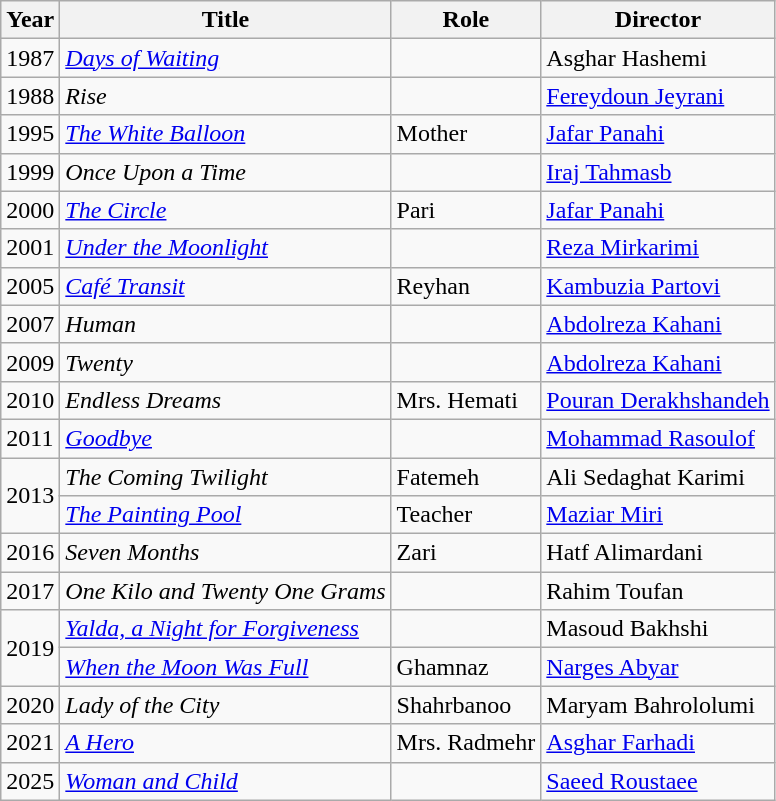<table class="wikitable sortable">
<tr>
<th>Year</th>
<th>Title</th>
<th>Role</th>
<th>Director</th>
</tr>
<tr>
<td>1987</td>
<td><em><a href='#'>Days of Waiting</a></em></td>
<td></td>
<td>Asghar Hashemi</td>
</tr>
<tr>
<td>1988</td>
<td><em>Rise</em></td>
<td></td>
<td><a href='#'>Fereydoun Jeyrani</a></td>
</tr>
<tr>
<td>1995</td>
<td><em><a href='#'>The White Balloon</a></em></td>
<td>Mother</td>
<td><a href='#'>Jafar Panahi</a></td>
</tr>
<tr>
<td>1999</td>
<td><em>Once Upon a Time</em></td>
<td></td>
<td><a href='#'>Iraj Tahmasb</a></td>
</tr>
<tr>
<td>2000</td>
<td><em><a href='#'>The Circle</a></em></td>
<td>Pari</td>
<td><a href='#'>Jafar Panahi</a></td>
</tr>
<tr>
<td>2001</td>
<td><em><a href='#'>Under the Moonlight</a></em></td>
<td></td>
<td><a href='#'>Reza Mirkarimi</a></td>
</tr>
<tr>
<td>2005</td>
<td><em><a href='#'>Café Transit</a></em></td>
<td>Reyhan</td>
<td><a href='#'>Kambuzia Partovi</a></td>
</tr>
<tr>
<td>2007</td>
<td><em>Human</em></td>
<td></td>
<td><a href='#'>Abdolreza Kahani</a></td>
</tr>
<tr>
<td>2009</td>
<td><em>Twenty</em></td>
<td></td>
<td><a href='#'>Abdolreza Kahani</a></td>
</tr>
<tr>
<td>2010</td>
<td><em>Endless Dreams</em></td>
<td>Mrs. Hemati</td>
<td><a href='#'>Pouran Derakhshandeh</a></td>
</tr>
<tr>
<td>2011</td>
<td><em><a href='#'>Goodbye</a></em></td>
<td></td>
<td><a href='#'>Mohammad Rasoulof</a></td>
</tr>
<tr>
<td rowspan="2">2013</td>
<td><em>The Coming Twilight</em></td>
<td>Fatemeh</td>
<td>Ali Sedaghat Karimi</td>
</tr>
<tr>
<td><em><a href='#'>The Painting Pool</a></em></td>
<td>Teacher</td>
<td><a href='#'>Maziar Miri</a></td>
</tr>
<tr>
<td>2016</td>
<td><em>Seven Months</em></td>
<td>Zari</td>
<td>Hatf Alimardani</td>
</tr>
<tr>
<td>2017</td>
<td><em>One Kilo and Twenty One Grams</em></td>
<td></td>
<td>Rahim Toufan</td>
</tr>
<tr>
<td rowspan="2">2019</td>
<td><em><a href='#'>Yalda, a Night for Forgiveness</a></em></td>
<td></td>
<td>Masoud Bakhshi</td>
</tr>
<tr>
<td><em><a href='#'>When the Moon Was Full</a></em></td>
<td>Ghamnaz</td>
<td><a href='#'>Narges Abyar</a></td>
</tr>
<tr>
<td>2020</td>
<td><em>Lady of the City</em></td>
<td>Shahrbanoo</td>
<td>Maryam Bahrololumi</td>
</tr>
<tr>
<td>2021</td>
<td><em><a href='#'>A Hero</a></em></td>
<td>Mrs. Radmehr</td>
<td><a href='#'>Asghar Farhadi</a></td>
</tr>
<tr>
<td>2025</td>
<td><em><a href='#'>Woman and Child</a></em></td>
<td></td>
<td><a href='#'>Saeed Roustaee</a></td>
</tr>
</table>
